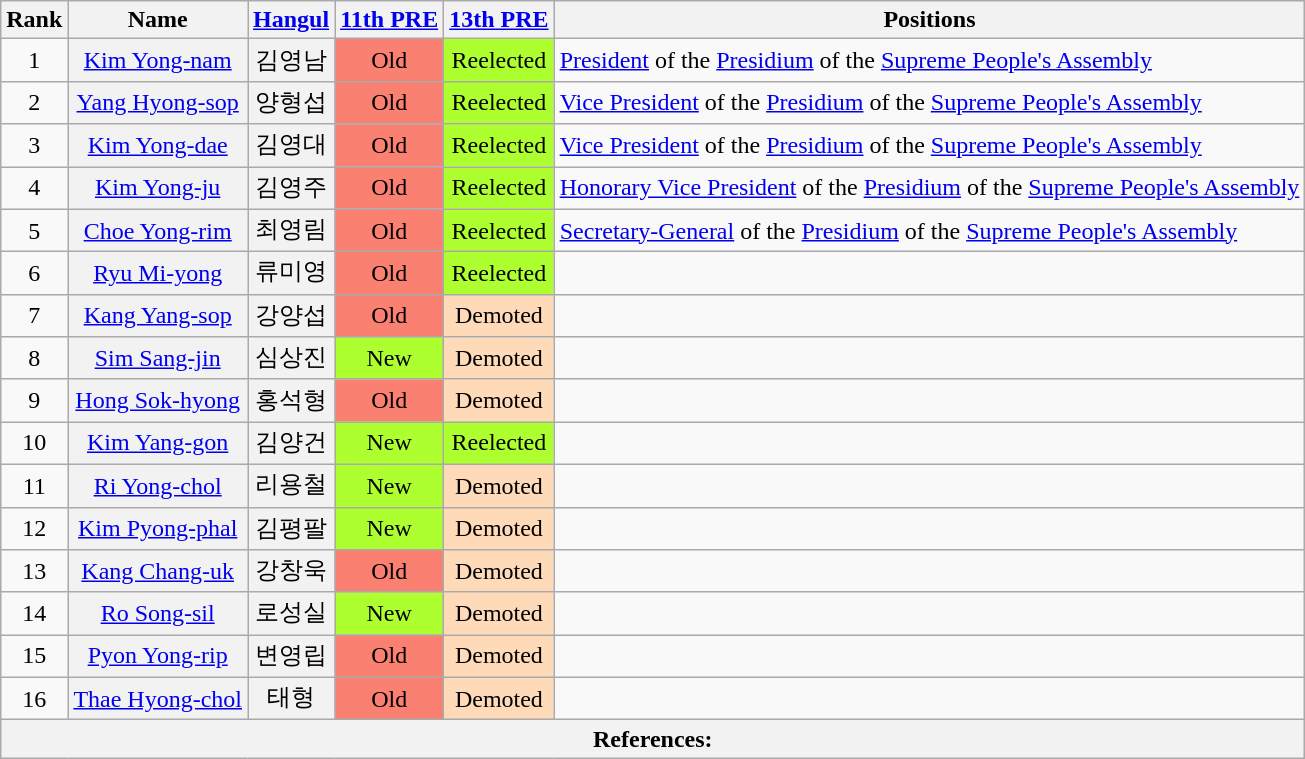<table class="wikitable sortable">
<tr>
<th>Rank</th>
<th>Name</th>
<th class="unsortable"><a href='#'>Hangul</a></th>
<th><a href='#'>11th PRE</a></th>
<th><a href='#'>13th PRE</a></th>
<th>Positions</th>
</tr>
<tr>
<td align="center">1</td>
<th align="center" scope="row" style="font-weight:normal;"><a href='#'>Kim Yong-nam</a></th>
<th align="center" scope="row" style="font-weight:normal;">김영남</th>
<td style="background: Salmon" align="center">Old</td>
<td align="center" style="background: GreenYellow">Reelected</td>
<td><a href='#'>President</a> of the <a href='#'>Presidium</a> of the <a href='#'>Supreme People's Assembly</a></td>
</tr>
<tr>
<td align="center">2</td>
<th align="center" scope="row" style="font-weight:normal;"><a href='#'>Yang Hyong-sop</a></th>
<th align="center" scope="row" style="font-weight:normal;">양형섭</th>
<td style="background: Salmon" align="center">Old</td>
<td align="center" style="background: GreenYellow">Reelected</td>
<td><a href='#'>Vice President</a> of the <a href='#'>Presidium</a> of the <a href='#'>Supreme People's Assembly</a></td>
</tr>
<tr>
<td align="center">3</td>
<th align="center" scope="row" style="font-weight:normal;"><a href='#'>Kim Yong-dae</a></th>
<th align="center" scope="row" style="font-weight:normal;">김영대</th>
<td style="background: Salmon" align="center">Old</td>
<td align="center" style="background: GreenYellow">Reelected</td>
<td><a href='#'>Vice President</a> of the <a href='#'>Presidium</a> of the <a href='#'>Supreme People's Assembly</a></td>
</tr>
<tr>
<td align="center">4</td>
<th align="center" scope="row" style="font-weight:normal;"><a href='#'>Kim Yong-ju</a></th>
<th align="center" scope="row" style="font-weight:normal;">김영주</th>
<td style="background: Salmon" align="center">Old</td>
<td align="center" style="background: GreenYellow">Reelected</td>
<td><a href='#'>Honorary Vice President</a> of the <a href='#'>Presidium</a> of the <a href='#'>Supreme People's Assembly</a></td>
</tr>
<tr>
<td align="center">5</td>
<th align="center" scope="row" style="font-weight:normal;"><a href='#'>Choe Yong-rim</a></th>
<th align="center" scope="row" style="font-weight:normal;">최영림</th>
<td style="background: Salmon" align="center">Old</td>
<td align="center" style="background: GreenYellow">Reelected</td>
<td><a href='#'>Secretary-General</a> of the <a href='#'>Presidium</a> of the <a href='#'>Supreme People's Assembly</a></td>
</tr>
<tr>
<td align="center">6</td>
<th align="center" scope="row" style="font-weight:normal;"><a href='#'>Ryu Mi-yong</a></th>
<th align="center" scope="row" style="font-weight:normal;">류미영</th>
<td style="background: Salmon" align="center">Old</td>
<td align="center" style="background: GreenYellow">Reelected</td>
<td></td>
</tr>
<tr>
<td align="center">7</td>
<th align="center" scope="row" style="font-weight:normal;"><a href='#'>Kang Yang-sop</a></th>
<th align="center" scope="row" style="font-weight:normal;">강양섭</th>
<td style="background: Salmon" align="center">Old</td>
<td style="background: PeachPuff" align="center">Demoted</td>
<td></td>
</tr>
<tr>
<td align="center">8</td>
<th align="center" scope="row" style="font-weight:normal;"><a href='#'>Sim Sang-jin</a></th>
<th align="center" scope="row" style="font-weight:normal;">심상진</th>
<td align="center" style="background: GreenYellow">New</td>
<td style="background: PeachPuff" align="center">Demoted</td>
<td></td>
</tr>
<tr>
<td align="center">9</td>
<th align="center" scope="row" style="font-weight:normal;"><a href='#'>Hong Sok-hyong</a></th>
<th align="center" scope="row" style="font-weight:normal;">홍석형</th>
<td style="background: Salmon" align="center">Old</td>
<td style="background: PeachPuff" align="center">Demoted</td>
<td></td>
</tr>
<tr>
<td align="center">10</td>
<th align="center" scope="row" style="font-weight:normal;"><a href='#'>Kim Yang-gon</a></th>
<th align="center" scope="row" style="font-weight:normal;">김양건</th>
<td align="center" style="background: GreenYellow">New</td>
<td align="center" style="background: GreenYellow">Reelected</td>
<td></td>
</tr>
<tr>
<td align="center">11</td>
<th align="center" scope="row" style="font-weight:normal;"><a href='#'>Ri Yong-chol</a></th>
<th align="center" scope="row" style="font-weight:normal;">리용철</th>
<td align="center" style="background: GreenYellow">New</td>
<td style="background: PeachPuff" align="center">Demoted</td>
<td></td>
</tr>
<tr>
<td align="center">12</td>
<th align="center" scope="row" style="font-weight:normal;"><a href='#'>Kim Pyong-phal</a></th>
<th align="center" scope="row" style="font-weight:normal;">김평팔</th>
<td align="center" style="background: GreenYellow">New</td>
<td style="background: PeachPuff" align="center">Demoted</td>
<td></td>
</tr>
<tr>
<td align="center">13</td>
<th align="center" scope="row" style="font-weight:normal;"><a href='#'>Kang Chang-uk</a></th>
<th align="center" scope="row" style="font-weight:normal;">강창욱</th>
<td style="background: Salmon" align="center">Old</td>
<td style="background: PeachPuff" align="center">Demoted</td>
<td></td>
</tr>
<tr>
<td align="center">14</td>
<th align="center" scope="row" style="font-weight:normal;"><a href='#'>Ro Song-sil</a></th>
<th align="center" scope="row" style="font-weight:normal;">로성실</th>
<td align="center" style="background: GreenYellow">New</td>
<td style="background: PeachPuff" align="center">Demoted</td>
<td></td>
</tr>
<tr>
<td align="center">15</td>
<th align="center" scope="row" style="font-weight:normal;"><a href='#'>Pyon Yong-rip</a></th>
<th align="center" scope="row" style="font-weight:normal;">변영립</th>
<td style="background: Salmon" align="center">Old</td>
<td style="background: PeachPuff" align="center">Demoted</td>
<td></td>
</tr>
<tr>
<td align="center">16</td>
<th align="center" scope="row" style="font-weight:normal;"><a href='#'>Thae Hyong-chol</a></th>
<th align="center" scope="row" style="font-weight:normal;">태형</th>
<td style="background: Salmon" align="center">Old</td>
<td style="background: PeachPuff" align="center">Demoted</td>
<td></td>
</tr>
<tr>
<th colspan="6" unsortable><strong>References:</strong><br></th>
</tr>
</table>
